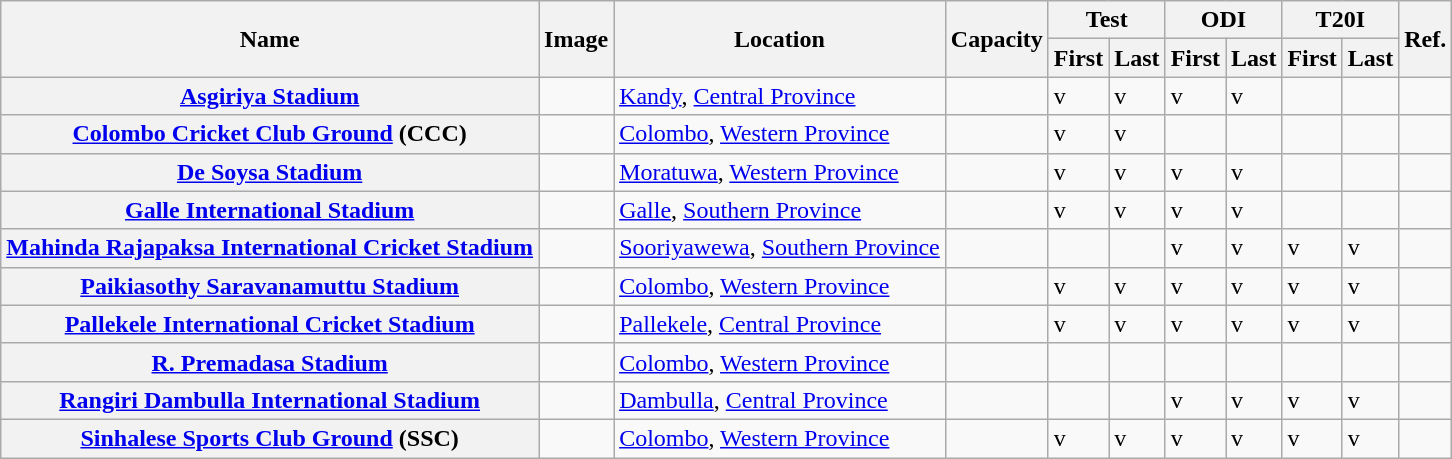<table class="wikitable hover-highlight">
<tr>
<th rowspan="2">Name</th>
<th rowspan="2" class=unsortable>Image</th>
<th rowspan="2">Location</th>
<th rowspan="2">Capacity</th>
<th colspan="2">Test</th>
<th colspan="2">ODI</th>
<th colspan="2">T20I</th>
<th class=unsortable rowspan="2">Ref.</th>
</tr>
<tr>
<th>First</th>
<th>Last</th>
<th>First</th>
<th>Last</th>
<th>First</th>
<th>Last</th>
</tr>
<tr>
<th><a href='#'>Asgiriya Stadium</a></th>
<td></td>
<td><a href='#'>Kandy</a>, <a href='#'>Central Province</a></td>
<td></td>
<td> v  <br> <small></small></td>
<td> v  <br> <small></small></td>
<td> v  <br> <small></small></td>
<td> v  <br> <small></small></td>
<td></td>
<td></td>
<td></td>
</tr>
<tr>
<th><a href='#'>Colombo Cricket Club Ground</a> (CCC)</th>
<td></td>
<td><a href='#'>Colombo</a>, <a href='#'>Western Province</a></td>
<td></td>
<td> v  <br> <small></small></td>
<td> v  <br> <small></small></td>
<td></td>
<td></td>
<td></td>
<td></td>
<td></td>
</tr>
<tr>
<th><a href='#'>De Soysa Stadium</a></th>
<td></td>
<td><a href='#'>Moratuwa</a>, <a href='#'>Western Province</a></td>
<td></td>
<td> v  <br> <small></small></td>
<td> v  <br> <small></small></td>
<td> v  <br> <small></small></td>
<td> v  <br> <small></small></td>
<td></td>
<td></td>
<td></td>
</tr>
<tr>
<th><a href='#'>Galle International Stadium</a></th>
<td></td>
<td><a href='#'>Galle</a>, <a href='#'>Southern Province</a></td>
<td></td>
<td> v  <br> <small></small></td>
<td> v  <br> <small></small></td>
<td> v  <br> <small></small></td>
<td> v  <br> <small></small></td>
<td></td>
<td></td>
<td></td>
</tr>
<tr>
<th><a href='#'>Mahinda Rajapaksa International Cricket Stadium</a></th>
<td></td>
<td><a href='#'>Sooriyawewa</a>, <a href='#'>Southern Province</a></td>
<td></td>
<td></td>
<td></td>
<td> v  <br> <small></small></td>
<td> v  <br> <small></small></td>
<td> v  <br> <small></small></td>
<td> v  <br> <small></small></td>
<td></td>
</tr>
<tr>
<th><a href='#'>Paikiasothy Saravanamuttu Stadium</a></th>
<td></td>
<td><a href='#'>Colombo</a>, <a href='#'>Western Province</a></td>
<td></td>
<td> v  <br> <small></small></td>
<td> v  <br> <small></small></td>
<td> v  <br> <small></small></td>
<td> v  <br> <small></small></td>
<td> v  <br> <small></small></td>
<td> v  <br> <small></small></td>
<td></td>
</tr>
<tr>
<th><a href='#'>Pallekele International Cricket Stadium</a></th>
<td></td>
<td><a href='#'>Pallekele</a>, <a href='#'>Central Province</a></td>
<td></td>
<td> v  <br> <small></small></td>
<td> v  <br> <small></small></td>
<td> v  <br> <small></small></td>
<td> v  <br> <small></small></td>
<td> v  <br> <small></small></td>
<td> v  <br> <small></small></td>
<td></td>
</tr>
<tr>
<th><a href='#'>R. Premadasa Stadium</a></th>
<td></td>
<td><a href='#'>Colombo</a>, <a href='#'>Western Province</a></td>
<td></td>
<td> <br> <small></small></td>
<td> <br> <small></small></td>
<td> <br> <small></small></td>
<td> <br> <small></small></td>
<td> <br> <small></small></td>
<td> <br> <small></small></td>
<td></td>
</tr>
<tr>
<th><a href='#'>Rangiri Dambulla International Stadium</a></th>
<td></td>
<td><a href='#'>Dambulla</a>, <a href='#'>Central Province</a></td>
<td></td>
<td></td>
<td></td>
<td> v  <br> <small></small></td>
<td> v  <br> <small></small></td>
<td> v  <br> <small></small></td>
<td> v  <br> <small></small></td>
<td></td>
</tr>
<tr>
<th><a href='#'>Sinhalese Sports Club Ground</a> (SSC)</th>
<td></td>
<td><a href='#'>Colombo</a>, <a href='#'>Western Province</a></td>
<td></td>
<td> v  <br> <small></small></td>
<td> v  <br> <small></small></td>
<td> v  <br> <small></small></td>
<td> v  <br> <small></small></td>
<td> v  <br> <small></small></td>
<td> v  <br> <small></small></td>
<td></td>
</tr>
</table>
